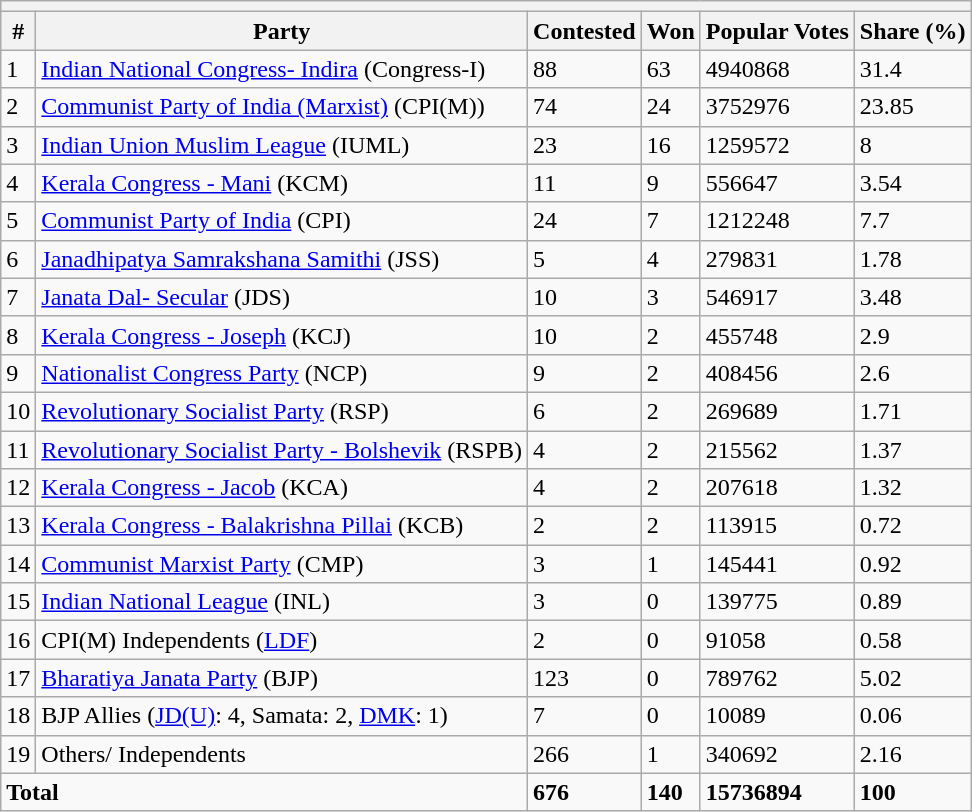<table class="wikitable sortable">
<tr>
<th colspan=10></th>
</tr>
<tr>
<th>#</th>
<th>Party</th>
<th>Contested</th>
<th>Won</th>
<th>Popular Votes</th>
<th>Share (%)</th>
</tr>
<tr>
<td>1</td>
<td><a href='#'>Indian National Congress- Indira</a>  (Congress-I)</td>
<td>88</td>
<td>63</td>
<td>4940868</td>
<td>31.4</td>
</tr>
<tr>
<td>2</td>
<td><a href='#'>Communist Party of India (Marxist)</a> (CPI(M))</td>
<td>74</td>
<td>24</td>
<td>3752976</td>
<td>23.85</td>
</tr>
<tr>
<td>3</td>
<td><a href='#'>Indian Union Muslim League</a>  (IUML)</td>
<td>23</td>
<td>16</td>
<td>1259572</td>
<td>8</td>
</tr>
<tr>
<td>4</td>
<td><a href='#'>Kerala Congress - Mani</a> (KCM)</td>
<td>11</td>
<td>9</td>
<td>556647</td>
<td>3.54</td>
</tr>
<tr>
<td>5</td>
<td><a href='#'>Communist Party of India</a> (CPI)</td>
<td>24</td>
<td>7</td>
<td>1212248</td>
<td>7.7</td>
</tr>
<tr>
<td>6</td>
<td><a href='#'>Janadhipatya Samrakshana Samithi</a>  (JSS)</td>
<td>5</td>
<td>4</td>
<td>279831</td>
<td>1.78</td>
</tr>
<tr>
<td>7</td>
<td><a href='#'>Janata Dal- Secular</a> (JDS)</td>
<td>10</td>
<td>3</td>
<td>546917</td>
<td>3.48</td>
</tr>
<tr>
<td>8</td>
<td><a href='#'>Kerala Congress - Joseph</a> (KCJ)</td>
<td>10</td>
<td>2</td>
<td>455748</td>
<td>2.9</td>
</tr>
<tr>
<td>9</td>
<td><a href='#'>Nationalist Congress Party</a> (NCP)</td>
<td>9</td>
<td>2</td>
<td>408456</td>
<td>2.6</td>
</tr>
<tr>
<td>10</td>
<td><a href='#'>Revolutionary Socialist Party</a>  (RSP)</td>
<td>6</td>
<td>2</td>
<td>269689</td>
<td>1.71</td>
</tr>
<tr>
<td>11</td>
<td><a href='#'>Revolutionary Socialist Party - Bolshevik</a> (RSPB)</td>
<td>4</td>
<td>2</td>
<td>215562</td>
<td>1.37</td>
</tr>
<tr>
<td>12</td>
<td><a href='#'>Kerala Congress - Jacob</a> (KCA)</td>
<td>4</td>
<td>2</td>
<td>207618</td>
<td>1.32</td>
</tr>
<tr>
<td>13</td>
<td><a href='#'>Kerala Congress - Balakrishna Pillai</a> (KCB)</td>
<td>2</td>
<td>2</td>
<td>113915</td>
<td>0.72</td>
</tr>
<tr>
<td>14</td>
<td><a href='#'>Communist Marxist Party</a> (CMP)</td>
<td>3</td>
<td>1</td>
<td>145441</td>
<td>0.92</td>
</tr>
<tr>
<td>15</td>
<td><a href='#'>Indian National League</a> (INL)</td>
<td>3</td>
<td>0</td>
<td>139775</td>
<td>0.89</td>
</tr>
<tr>
<td>16</td>
<td>CPI(M) Independents (<a href='#'>LDF</a>)</td>
<td>2</td>
<td>0</td>
<td>91058</td>
<td>0.58</td>
</tr>
<tr>
<td>17</td>
<td><a href='#'>Bharatiya Janata Party</a> (BJP)</td>
<td>123</td>
<td>0</td>
<td>789762</td>
<td>5.02</td>
</tr>
<tr>
<td>18</td>
<td>BJP Allies (<a href='#'>JD(U)</a>: 4, Samata: 2,  <a href='#'>DMK</a>: 1)</td>
<td>7</td>
<td>0</td>
<td>10089</td>
<td>0.06</td>
</tr>
<tr>
<td>19</td>
<td>Others/ Independents</td>
<td>266</td>
<td>1</td>
<td>340692</td>
<td>2.16</td>
</tr>
<tr>
<td colspan="2"><strong>Total</strong></td>
<td><strong>676</strong></td>
<td><strong>140</strong></td>
<td><strong>15736894</strong></td>
<td><strong>100</strong></td>
</tr>
</table>
